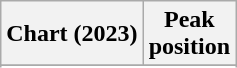<table class="wikitable sortable plainrowheaders" style="text-align:center">
<tr>
<th scope="col">Chart (2023)</th>
<th scope="col">Peak<br>position</th>
</tr>
<tr>
</tr>
<tr>
</tr>
<tr>
</tr>
<tr>
</tr>
<tr>
</tr>
<tr>
</tr>
<tr>
</tr>
<tr>
</tr>
<tr>
</tr>
<tr>
</tr>
<tr>
</tr>
<tr>
</tr>
<tr>
</tr>
</table>
